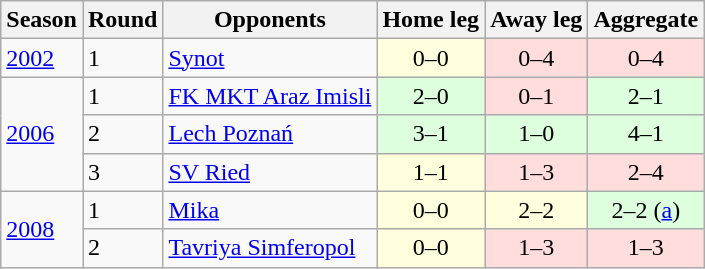<table class="wikitable collapsible collapsed">
<tr>
<th>Season</th>
<th>Round</th>
<th>Opponents</th>
<th>Home leg</th>
<th>Away leg</th>
<th>Aggregate</th>
</tr>
<tr>
<td><a href='#'>2002</a></td>
<td>1</td>
<td> <a href='#'>Synot</a></td>
<td bgcolor="#ffffdd" align=center>0–0</td>
<td bgcolor="#ffdddd" align=center>0–4</td>
<td bgcolor="#ffdddd" align=center>0–4</td>
</tr>
<tr>
<td rowspan=3><a href='#'>2006</a></td>
<td>1</td>
<td> <a href='#'>FK MKT Araz Imisli</a></td>
<td bgcolor="#ddffdd" align=center>2–0</td>
<td bgcolor="#ffdddd" align=center>0–1</td>
<td bgcolor="#ddffdd" align=center>2–1</td>
</tr>
<tr>
<td>2</td>
<td> <a href='#'>Lech Poznań</a></td>
<td bgcolor="#ddffdd" align=center>3–1</td>
<td bgcolor="#ddffdd" align=center>1–0</td>
<td bgcolor="#ddffdd" align=center>4–1</td>
</tr>
<tr>
<td>3</td>
<td> <a href='#'>SV Ried</a></td>
<td bgcolor="#ffffdd" align=center>1–1</td>
<td bgcolor="#ffdddd" align=center>1–3</td>
<td bgcolor="#ffdddd" align=center>2–4</td>
</tr>
<tr>
<td rowspan=2><a href='#'>2008</a></td>
<td>1</td>
<td> <a href='#'>Mika</a></td>
<td bgcolor="#ffffdd" align=center>0–0</td>
<td bgcolor="#ffffdd" align=center>2–2</td>
<td bgcolor="#ddffdd" align=center>2–2 (<a href='#'>a</a>)</td>
</tr>
<tr>
<td>2</td>
<td> <a href='#'>Tavriya Simferopol</a></td>
<td bgcolor="#ffffdd" align=center>0–0</td>
<td bgcolor="#ffdddd" align=center>1–3</td>
<td bgcolor="#ffdddd" align=center>1–3</td>
</tr>
</table>
